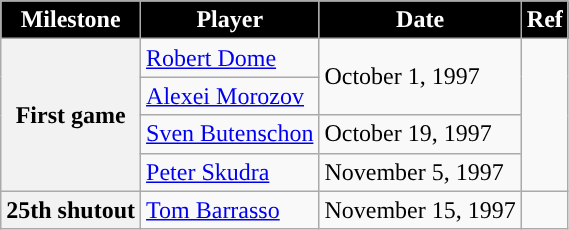<table class="wikitable">
<tr>
<th style="color:white; background:#000000; ">Milestone</th>
<th style="color:white; background:#000000; ">Player</th>
<th style="color:white; background:#000000; ">Date</th>
<th style="color:white; background:#000000; ">Ref</th>
</tr>
<tr>
<th rowspan=4>First game</th>
<td><a href='#'>Robert Dome</a></td>
<td rowspan=2>October 1, 1997</td>
<td rowspan=4></td>
</tr>
<tr>
<td><a href='#'>Alexei Morozov</a></td>
</tr>
<tr>
<td><a href='#'>Sven Butenschon</a></td>
<td>October 19, 1997</td>
</tr>
<tr>
<td><a href='#'>Peter Skudra</a></td>
<td>November 5, 1997</td>
</tr>
<tr>
<th>25th shutout</th>
<td><a href='#'>Tom Barrasso</a></td>
<td>November 15, 1997</td>
<td></td>
</tr>
</table>
